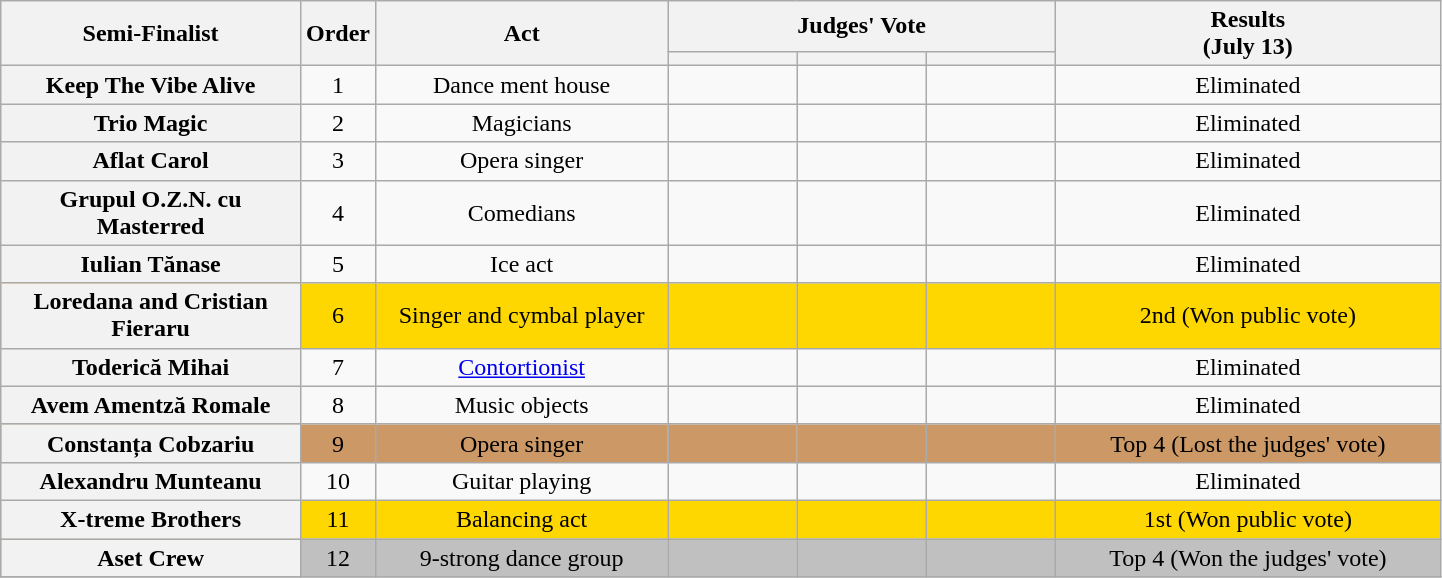<table class="wikitable plainrowheaders sortable" style="text-align:center" width="76%;">
<tr>
<th scope="col" rowspan="2" class="unsortable" style="width:17em;">Semi-Finalist</th>
<th scope="col" rowspan="2" style="width:1em;">Order</th>
<th scope="col" rowspan="2" class="unsortable" style="width:16em;">Act</th>
<th scope="col" colspan="3" class="unsortable" style="width:24em;">Judges' Vote</th>
<th scope="col" rowspan="2" style="width:23em;">Results <br> (July 13)</th>
</tr>
<tr>
<th scope="col" class="unsortable" style="width:6em;"></th>
<th scope="col" class="unsortable" style="width:6em;"></th>
<th scope="col" class="unsortable" style="width:6em;"></th>
</tr>
<tr>
<th scope="row">Keep The Vibe Alive</th>
<td>1</td>
<td>Dance ment house</td>
<td></td>
<td></td>
<td></td>
<td>Eliminated</td>
</tr>
<tr>
<th scope="row">Trio Magic</th>
<td>2</td>
<td>Magicians</td>
<td></td>
<td></td>
<td></td>
<td>Eliminated</td>
</tr>
<tr>
<th scope="row">Aflat Carol</th>
<td>3</td>
<td>Opera singer</td>
<td></td>
<td></td>
<td></td>
<td>Eliminated</td>
</tr>
<tr>
<th scope="row">Grupul O.Z.N. cu Masterred</th>
<td>4</td>
<td>Comedians</td>
<td></td>
<td></td>
<td></td>
<td>Eliminated</td>
</tr>
<tr>
<th scope="row">Iulian Tănase</th>
<td>5</td>
<td>Ice act</td>
<td></td>
<td></td>
<td></td>
<td>Eliminated</td>
</tr>
<tr style="background:gold;">
<th scope="row">Loredana and Cristian Fieraru</th>
<td>6</td>
<td>Singer and cymbal player</td>
<td></td>
<td></td>
<td></td>
<td>2nd (Won public vote)</td>
</tr>
<tr>
<th scope="row">Toderică Mihai</th>
<td>7</td>
<td><a href='#'>Contortionist</a></td>
<td></td>
<td></td>
<td></td>
<td>Eliminated</td>
</tr>
<tr>
<th scope="row">Avem Amentză Romale</th>
<td>8</td>
<td>Music objects</td>
<td></td>
<td></td>
<td></td>
<td>Eliminated</td>
</tr>
<tr style="background:#c96;">
<th scope="row">Constanța Cobzariu</th>
<td>9</td>
<td>Opera singer</td>
<td></td>
<td></td>
<td></td>
<td>Top 4 (Lost the judges' vote)</td>
</tr>
<tr>
<th scope="row">Alexandru Munteanu</th>
<td>10</td>
<td>Guitar playing</td>
<td></td>
<td></td>
<td></td>
<td>Eliminated</td>
</tr>
<tr style="background:gold;">
<th scope="row">X-treme Brothers</th>
<td>11</td>
<td>Balancing act</td>
<td></td>
<td></td>
<td></td>
<td>1st (Won public vote)</td>
</tr>
<tr style="background:silver;">
<th scope="row">Aset Crew</th>
<td>12</td>
<td>9-strong dance group</td>
<td></td>
<td></td>
<td></td>
<td>Top 4 (Won the judges' vote)</td>
</tr>
<tr>
</tr>
</table>
